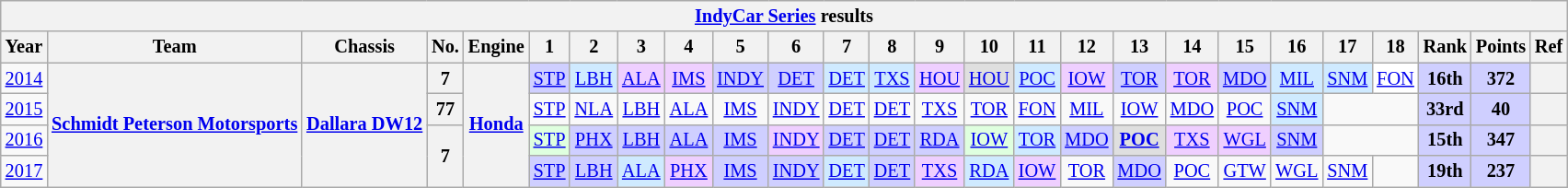<table class="wikitable" style="text-align:center; font-size:85%">
<tr>
<th colspan=45><a href='#'>IndyCar Series</a> results</th>
</tr>
<tr>
<th>Year</th>
<th>Team</th>
<th>Chassis</th>
<th>No.</th>
<th>Engine</th>
<th>1</th>
<th>2</th>
<th>3</th>
<th>4</th>
<th>5</th>
<th>6</th>
<th>7</th>
<th>8</th>
<th>9</th>
<th>10</th>
<th>11</th>
<th>12</th>
<th>13</th>
<th>14</th>
<th>15</th>
<th>16</th>
<th>17</th>
<th>18</th>
<th>Rank</th>
<th>Points</th>
<th>Ref</th>
</tr>
<tr>
<td><a href='#'>2014</a></td>
<th rowspan=4 nowrap><a href='#'>Schmidt Peterson Motorsports</a></th>
<th rowspan=4 nowrap><a href='#'>Dallara DW12</a></th>
<th>7</th>
<th rowspan=4><a href='#'>Honda</a></th>
<td style="background:#CFCFFF;"><a href='#'>STP</a><br></td>
<td style="background:#CFEAFF;"><a href='#'>LBH</a><br></td>
<td style="background:#EFCFFF;"><a href='#'>ALA</a><br></td>
<td style="background:#EFCFFF;"><a href='#'>IMS</a><br></td>
<td style="background:#CFCFFF;"><a href='#'>INDY</a><br></td>
<td style="background:#CFCFFF;"><a href='#'>DET</a><br></td>
<td style="background:#CFEAFF;"><a href='#'>DET</a><br></td>
<td style="background:#CFEAFF;"><a href='#'>TXS</a><br></td>
<td style="background:#EFCFFF;"><a href='#'>HOU</a><br></td>
<td style="background:#DFDFDF;"><a href='#'>HOU</a><br></td>
<td style="background:#CFEAFF;"><a href='#'>POC</a><br></td>
<td style="background:#EFCFFF;"><a href='#'>IOW</a><br></td>
<td style="background:#CFCFFF;"><a href='#'>TOR</a><br></td>
<td style="background:#EFCFFF;"><a href='#'>TOR</a><br></td>
<td style="background:#CFCFFF;"><a href='#'>MDO</a><br></td>
<td style="background:#CFEAFF;"><a href='#'>MIL</a><br></td>
<td style="background:#CFEAFF;"><a href='#'>SNM</a><br></td>
<td style="background:#FFFFFF;"><a href='#'>FON</a><br></td>
<td style="background:#CFCFFF;"><strong>16th</strong></td>
<td style="background:#CFCFFF;"><strong>372</strong></td>
<th></th>
</tr>
<tr>
<td><a href='#'>2015</a></td>
<th>77</th>
<td><a href='#'>STP</a></td>
<td><a href='#'>NLA</a></td>
<td><a href='#'>LBH</a></td>
<td><a href='#'>ALA</a></td>
<td><a href='#'>IMS</a></td>
<td><a href='#'>INDY</a></td>
<td><a href='#'>DET</a></td>
<td><a href='#'>DET</a></td>
<td><a href='#'>TXS</a></td>
<td><a href='#'>TOR</a></td>
<td><a href='#'>FON</a></td>
<td><a href='#'>MIL</a></td>
<td><a href='#'>IOW</a></td>
<td><a href='#'>MDO</a></td>
<td><a href='#'>POC</a></td>
<td style="background:#CFEAFF;"><a href='#'>SNM</a><br></td>
<td colspan=2></td>
<th style="background:#CFCFFF;">33rd</th>
<th style="background:#CFCFFF;">40</th>
<th></th>
</tr>
<tr>
<td><a href='#'>2016</a></td>
<th rowspan=2>7</th>
<td style="background:#DFFFDF;"><a href='#'>STP</a><br></td>
<td style="background:#CFCFFF;"><a href='#'>PHX</a><br></td>
<td style="background:#CFCFFF;"><a href='#'>LBH</a><br></td>
<td style="background:#CFCFFF;"><a href='#'>ALA</a><br></td>
<td style="background:#CFCFFF;"><a href='#'>IMS</a><br></td>
<td style="background:#EFCFFF;"><a href='#'>INDY</a><br></td>
<td style="background:#CFCFFF;"><a href='#'>DET</a><br></td>
<td style="background:#CFCFFF;"><a href='#'>DET</a><br></td>
<td style="background:#CFCFFF;"><a href='#'>RDA</a><br></td>
<td style="background:#DFFFDF;"><a href='#'>IOW</a><br></td>
<td style="background:#CFEAFF;"><a href='#'>TOR</a><br></td>
<td style="background:#CFCFFF;"><a href='#'>MDO</a><br></td>
<td style="background:#DFDFDF;"><strong><a href='#'>POC</a></strong><br></td>
<td style="background:#EFCFFF;"><a href='#'>TXS</a><br></td>
<td style="background:#EFCFFF;"><a href='#'>WGL</a><br></td>
<td style="background:#CFCFFF;"><a href='#'>SNM</a><br></td>
<td colspan=2></td>
<th style="background:#CFCFFF;">15th</th>
<th style="background:#CFCFFF;">347</th>
<th></th>
</tr>
<tr>
<td><a href='#'>2017</a></td>
<td style="background:#CFCFFF;"><a href='#'>STP</a><br></td>
<td style="background:#CFCFFF;"><a href='#'>LBH</a><br></td>
<td style="background:#CFEAFF;"><a href='#'>ALA</a><br></td>
<td style="background:#EFCFFF;"><a href='#'>PHX</a><br></td>
<td style="background:#CFCFFF;"><a href='#'>IMS</a><br></td>
<td style="background:#CFCFFF;"><a href='#'>INDY</a><br></td>
<td style="background:#CFEAFF;"><a href='#'>DET</a><br></td>
<td style="background:#CFCFFF;"><a href='#'>DET</a><br></td>
<td style="background:#EFCFFF;"><a href='#'>TXS</a><br></td>
<td style="background:#CFEAFF;"><a href='#'>RDA</a><br></td>
<td style="background:#EFCFFF;"><a href='#'>IOW</a><br></td>
<td><a href='#'>TOR</a></td>
<td style="background:#CFCFFF;"><a href='#'>MDO</a><br></td>
<td><a href='#'>POC</a></td>
<td><a href='#'>GTW</a></td>
<td><a href='#'>WGL</a></td>
<td><a href='#'>SNM</a></td>
<td></td>
<th style="background:#CFCFFF;">19th</th>
<th style="background:#CFCFFF;">237</th>
<th></th>
</tr>
</table>
